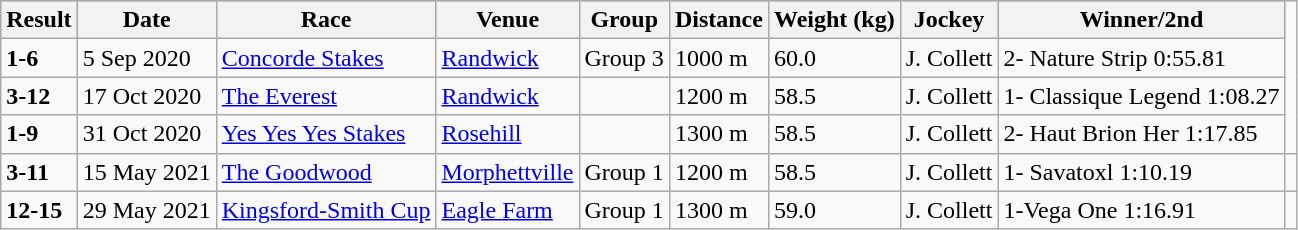<table class="wikitable">
<tr style="background:silver; color:black">
<th>Result</th>
<th>Date</th>
<th>Race</th>
<th>Venue</th>
<th>Group</th>
<th>Distance</th>
<th>Weight (kg)</th>
<th>Jockey</th>
<th>Winner/2nd</th>
</tr>
<tr>
<td><strong>1-6</strong></td>
<td>5 Sep 2020</td>
<td><a href='#'>Concorde Stakes</a></td>
<td><a href='#'>Randwick</a></td>
<td>Group 3</td>
<td>1000 m</td>
<td>60.0</td>
<td>J. Collett</td>
<td>2- Nature Strip 0:55.81</td>
</tr>
<tr>
<td><strong>3-12</strong></td>
<td>17 Oct 2020</td>
<td><a href='#'>The Everest</a></td>
<td><a href='#'>Randwick</a></td>
<td></td>
<td>1200 m</td>
<td>58.5</td>
<td>J. Collett</td>
<td>1- Classique Legend 1:08.27</td>
</tr>
<tr>
<td><strong>1-9</strong></td>
<td>31 Oct 2020</td>
<td><a href='#'>Yes Yes Yes Stakes</a></td>
<td><a href='#'>Rosehill</a></td>
<td></td>
<td>1300 m</td>
<td>58.5</td>
<td>J. Collett</td>
<td>2- Haut Brion Her 1:17.85</td>
</tr>
<tr>
<td><strong>3-11</strong></td>
<td>15 May 2021</td>
<td><a href='#'>The Goodwood</a></td>
<td><a href='#'>Morphettville</a></td>
<td>Group 1</td>
<td>1200 m</td>
<td>58.5</td>
<td>J. Collett</td>
<td>1- Savatoxl 1:10.19</td>
<td></td>
</tr>
<tr>
<td><strong>12-15</strong></td>
<td>29 May 2021</td>
<td><a href='#'>Kingsford-Smith Cup</a></td>
<td><a href='#'>Eagle Farm</a></td>
<td>Group 1</td>
<td>1300 m</td>
<td>59.0</td>
<td>J. Collett</td>
<td>1-Vega One 1:16.91</td>
</tr>
</table>
